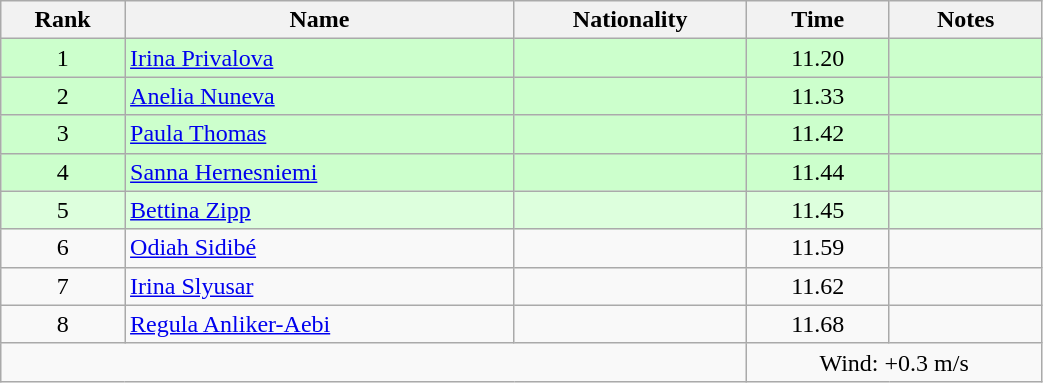<table class="wikitable sortable" style="text-align:center;width: 55%">
<tr>
<th>Rank</th>
<th>Name</th>
<th>Nationality</th>
<th>Time</th>
<th>Notes</th>
</tr>
<tr bgcolor=ccffcc>
<td>1</td>
<td align=left><a href='#'>Irina Privalova</a></td>
<td align=left></td>
<td>11.20</td>
<td></td>
</tr>
<tr bgcolor=ccffcc>
<td>2</td>
<td align=left><a href='#'>Anelia Nuneva</a></td>
<td align=left></td>
<td>11.33</td>
<td></td>
</tr>
<tr bgcolor=ccffcc>
<td>3</td>
<td align=left><a href='#'>Paula Thomas</a></td>
<td align=left></td>
<td>11.42</td>
<td></td>
</tr>
<tr bgcolor=ccffcc>
<td>4</td>
<td align=left><a href='#'>Sanna Hernesniemi</a></td>
<td align=left></td>
<td>11.44</td>
<td></td>
</tr>
<tr bgcolor=ddffdd>
<td>5</td>
<td align=left><a href='#'>Bettina Zipp</a></td>
<td align=left></td>
<td>11.45</td>
<td></td>
</tr>
<tr>
<td>6</td>
<td align=left><a href='#'>Odiah Sidibé</a></td>
<td align=left></td>
<td>11.59</td>
<td></td>
</tr>
<tr>
<td>7</td>
<td align=left><a href='#'>Irina Slyusar</a></td>
<td align=left></td>
<td>11.62</td>
<td></td>
</tr>
<tr>
<td>8</td>
<td align=left><a href='#'>Regula Anliker-Aebi</a></td>
<td align=left></td>
<td>11.68</td>
<td></td>
</tr>
<tr>
<td colspan="3"></td>
<td colspan="2">Wind: +0.3 m/s</td>
</tr>
</table>
